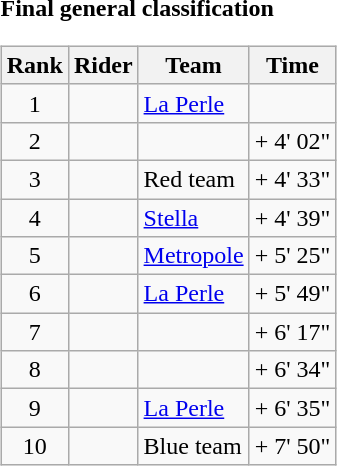<table>
<tr>
<td><strong>Final general classification</strong><br><table class="wikitable">
<tr>
<th scope="col">Rank</th>
<th scope="col">Rider</th>
<th scope="col">Team</th>
<th scope="col">Time</th>
</tr>
<tr>
<td style="text-align:center;">1</td>
<td></td>
<td><a href='#'>La Perle</a></td>
<td style="text-align:right;"></td>
</tr>
<tr>
<td style="text-align:center;">2</td>
<td></td>
<td></td>
<td style="text-align:right;">+ 4' 02"</td>
</tr>
<tr>
<td style="text-align:center;">3</td>
<td></td>
<td>Red team</td>
<td style="text-align:right;">+ 4' 33"</td>
</tr>
<tr>
<td style="text-align:center;">4</td>
<td></td>
<td><a href='#'>Stella</a></td>
<td style="text-align:right;">+ 4' 39"</td>
</tr>
<tr>
<td style="text-align:center;">5</td>
<td></td>
<td><a href='#'>Metropole</a></td>
<td style="text-align:right;">+ 5' 25"</td>
</tr>
<tr>
<td style="text-align:center;">6</td>
<td></td>
<td><a href='#'>La Perle</a></td>
<td style="text-align:right;">+ 5' 49"</td>
</tr>
<tr>
<td style="text-align:center;">7</td>
<td></td>
<td></td>
<td style="text-align:right;">+ 6' 17"</td>
</tr>
<tr>
<td style="text-align:center;">8</td>
<td></td>
<td></td>
<td style="text-align:right;">+ 6' 34"</td>
</tr>
<tr>
<td style="text-align:center;">9</td>
<td></td>
<td><a href='#'>La Perle</a></td>
<td style="text-align:right;">+ 6' 35"</td>
</tr>
<tr>
<td style="text-align:center;">10</td>
<td></td>
<td>Blue team</td>
<td style="text-align:right;">+ 7' 50"</td>
</tr>
</table>
</td>
</tr>
</table>
